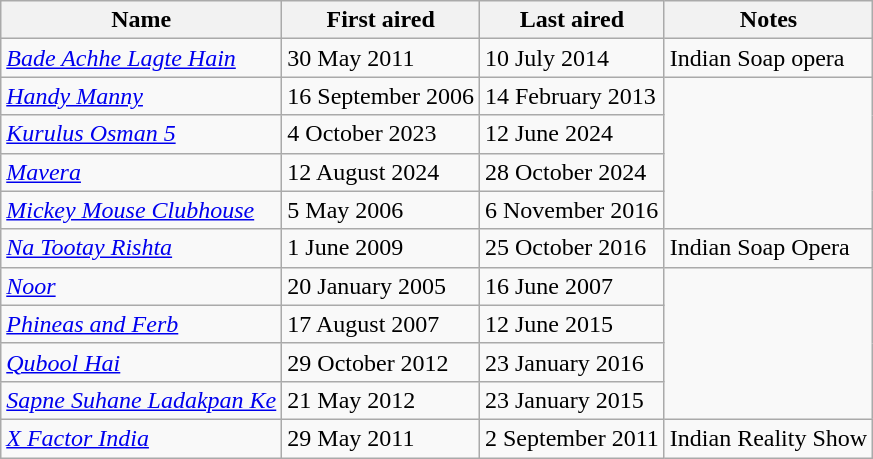<table class="wikitable">
<tr>
<th>Name</th>
<th>First aired</th>
<th>Last aired</th>
<th>Notes</th>
</tr>
<tr>
<td><em><a href='#'>Bade Achhe Lagte Hain</a></em></td>
<td>30 May 2011</td>
<td>10 July 2014</td>
<td>Indian Soap opera</td>
</tr>
<tr>
<td><em><a href='#'>Handy Manny</a></em></td>
<td>16 September 2006</td>
<td>14 February 2013</td>
</tr>
<tr>
<td><em><a href='#'>Kurulus Osman 5</a></em></td>
<td>4 October 2023</td>
<td>12 June 2024</td>
</tr>
<tr>
<td><em><a href='#'>Mavera</a></em></td>
<td>12 August 2024</td>
<td>28 October 2024</td>
</tr>
<tr>
<td><em><a href='#'>Mickey Mouse Clubhouse</a></em></td>
<td>5 May 2006</td>
<td>6 November 2016</td>
</tr>
<tr>
<td><em><a href='#'>Na Tootay Rishta</a></em></td>
<td>1 June 2009</td>
<td>25 October 2016</td>
<td>Indian Soap Opera</td>
</tr>
<tr>
<td><em><a href='#'>Noor</a></em></td>
<td>20 January 2005</td>
<td>16 June 2007</td>
</tr>
<tr>
<td><em><a href='#'>Phineas and Ferb</a></em></td>
<td>17 August 2007</td>
<td>12 June 2015</td>
</tr>
<tr>
<td><em><a href='#'>Qubool Hai</a></em></td>
<td>29 October 2012</td>
<td>23 January 2016</td>
</tr>
<tr>
<td><em><a href='#'>Sapne Suhane Ladakpan Ke</a></em></td>
<td>21 May 2012</td>
<td>23 January 2015</td>
</tr>
<tr>
<td><em><a href='#'>X Factor India</a></em></td>
<td>29 May 2011</td>
<td>2 September 2011</td>
<td>Indian Reality Show</td>
</tr>
</table>
